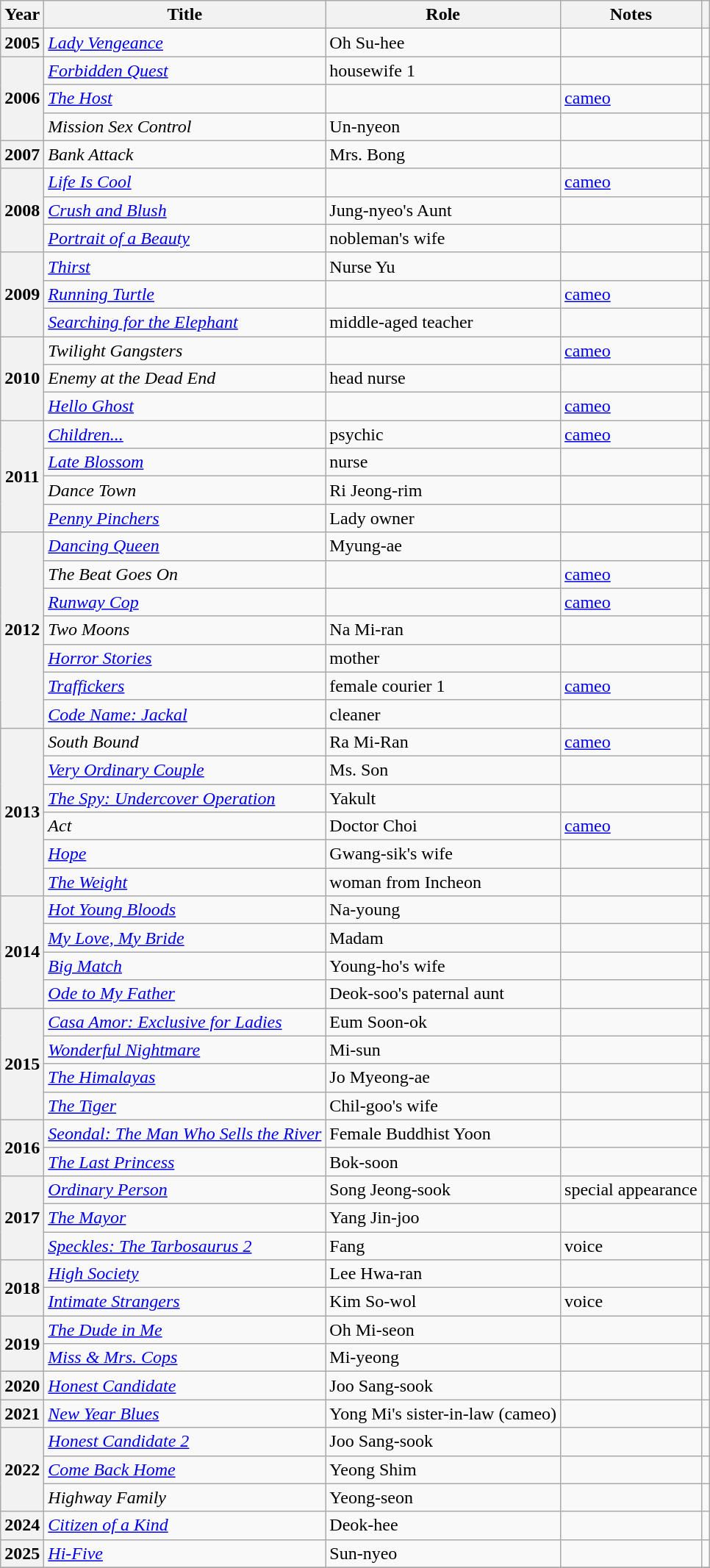<table class="wikitable plainrowheaders sortable">
<tr>
<th scope="col">Year</th>
<th scope="col">Title</th>
<th scope="col">Role</th>
<th scope="col">Notes</th>
<th scope="col" class="unsortable"></th>
</tr>
<tr>
<th scope="row">2005</th>
<td><em><a href='#'>Lady Vengeance</a></em></td>
<td>Oh Su-hee</td>
<td></td>
<td style="text-align:center"></td>
</tr>
<tr>
<th scope="row" rowspan="3">2006</th>
<td><em><a href='#'>Forbidden Quest</a></em></td>
<td>housewife 1</td>
<td></td>
<td style="text-align:center"></td>
</tr>
<tr>
<td><em><a href='#'>The Host</a></em></td>
<td></td>
<td><a href='#'>cameo</a></td>
<td style="text-align:center"></td>
</tr>
<tr>
<td><em>Mission Sex Control</em></td>
<td>Un-nyeon</td>
<td></td>
<td style="text-align:center"></td>
</tr>
<tr>
<th scope="row">2007</th>
<td><em>Bank Attack</em></td>
<td>Mrs. Bong</td>
<td></td>
<td style="text-align:center"></td>
</tr>
<tr>
<th scope="row" rowspan="3">2008</th>
<td><em><a href='#'>Life Is Cool</a></em></td>
<td></td>
<td><a href='#'>cameo</a></td>
<td style="text-align:center"></td>
</tr>
<tr>
<td><em><a href='#'>Crush and Blush</a></em></td>
<td>Jung-nyeo's Aunt</td>
<td></td>
<td style="text-align:center"></td>
</tr>
<tr>
<td><em><a href='#'>Portrait of a Beauty</a></em></td>
<td>nobleman's wife</td>
<td></td>
<td style="text-align:center"></td>
</tr>
<tr>
<th scope="row" rowspan="3">2009</th>
<td><em><a href='#'>Thirst</a></em></td>
<td>Nurse Yu</td>
<td></td>
<td style="text-align:center"></td>
</tr>
<tr>
<td><em><a href='#'>Running Turtle</a></em></td>
<td></td>
<td><a href='#'>cameo</a></td>
<td style="text-align:center"></td>
</tr>
<tr>
<td><em><a href='#'>Searching for the Elephant</a></em></td>
<td>middle-aged teacher</td>
<td></td>
<td style="text-align:center"></td>
</tr>
<tr>
<th scope="row" rowspan="3">2010</th>
<td><em>Twilight Gangsters</em></td>
<td></td>
<td><a href='#'>cameo</a></td>
<td style="text-align:center"></td>
</tr>
<tr>
<td><em>Enemy at the Dead End</em> </td>
<td>head nurse</td>
<td></td>
<td style="text-align:center"></td>
</tr>
<tr>
<td><em><a href='#'>Hello Ghost</a></em></td>
<td></td>
<td><a href='#'>cameo</a></td>
<td style="text-align:center"></td>
</tr>
<tr>
<th scope="row" rowspan="4">2011</th>
<td><em><a href='#'>Children...</a></em></td>
<td>psychic</td>
<td><a href='#'>cameo</a></td>
<td style="text-align:center"></td>
</tr>
<tr>
<td><em><a href='#'>Late Blossom</a></em></td>
<td>nurse</td>
<td></td>
<td style="text-align:center"></td>
</tr>
<tr>
<td><em>Dance Town</em></td>
<td>Ri Jeong-rim</td>
<td></td>
<td style="text-align:center"></td>
</tr>
<tr>
<td><em><a href='#'>Penny Pinchers</a></em></td>
<td>Lady owner</td>
<td></td>
<td style="text-align:center"></td>
</tr>
<tr>
<th scope="row" rowspan="7">2012</th>
<td><em><a href='#'>Dancing Queen</a></em></td>
<td>Myung-ae</td>
<td></td>
<td style="text-align:center"></td>
</tr>
<tr>
<td><em>The Beat Goes On</em></td>
<td></td>
<td><a href='#'>cameo</a></td>
<td style="text-align:center"></td>
</tr>
<tr>
<td><em><a href='#'>Runway Cop</a></em></td>
<td></td>
<td><a href='#'>cameo</a></td>
<td style="text-align:center"></td>
</tr>
<tr>
<td><em>Two Moons</em> </td>
<td>Na Mi-ran</td>
<td></td>
<td style="text-align:center"></td>
</tr>
<tr>
<td><em><a href='#'>Horror Stories</a></em></td>
<td>mother</td>
<td></td>
<td style="text-align:center"></td>
</tr>
<tr>
<td><em><a href='#'>Traffickers</a></em></td>
<td>female courier 1</td>
<td><a href='#'>cameo</a></td>
<td style="text-align:center"></td>
</tr>
<tr>
<td><em><a href='#'>Code Name: Jackal</a></em></td>
<td>cleaner</td>
<td></td>
<td style="text-align:center"></td>
</tr>
<tr>
<th scope="row" rowspan="6">2013</th>
<td><em>South Bound</em></td>
<td>Ra Mi-Ran</td>
<td><a href='#'>cameo</a></td>
<td style="text-align:center"></td>
</tr>
<tr>
<td><em><a href='#'>Very Ordinary Couple</a></em></td>
<td>Ms. Son</td>
<td></td>
<td style="text-align:center"></td>
</tr>
<tr>
<td><em><a href='#'>The Spy: Undercover Operation</a></em></td>
<td>Yakult</td>
<td></td>
<td style="text-align:center"></td>
</tr>
<tr>
<td><em>Act</em> </td>
<td>Doctor Choi</td>
<td><a href='#'>cameo</a></td>
<td style="text-align:center"></td>
</tr>
<tr>
<td><em><a href='#'>Hope</a></em></td>
<td>Gwang-sik's wife</td>
<td></td>
<td style="text-align:center"></td>
</tr>
<tr>
<td><em><a href='#'>The Weight</a></em></td>
<td>woman from Incheon</td>
<td></td>
<td style="text-align:center"></td>
</tr>
<tr>
<th scope="row" rowspan="4">2014</th>
<td><em><a href='#'>Hot Young Bloods</a></em></td>
<td>Na-young</td>
<td></td>
<td style="text-align:center"></td>
</tr>
<tr>
<td><em><a href='#'>My Love, My Bride</a></em></td>
<td>Madam</td>
<td></td>
<td style="text-align:center"></td>
</tr>
<tr>
<td><em><a href='#'>Big Match</a></em></td>
<td>Young-ho's wife</td>
<td></td>
<td style="text-align:center"></td>
</tr>
<tr>
<td><em><a href='#'>Ode to My Father</a></em></td>
<td>Deok-soo's paternal aunt</td>
<td></td>
<td style="text-align:center"></td>
</tr>
<tr>
<th scope="row" rowspan="4">2015</th>
<td><em><a href='#'>Casa Amor: Exclusive for Ladies</a></em></td>
<td>Eum Soon-ok</td>
<td></td>
<td style="text-align:center"></td>
</tr>
<tr>
<td><em><a href='#'>Wonderful Nightmare</a></em></td>
<td>Mi-sun</td>
<td></td>
<td style="text-align:center"></td>
</tr>
<tr>
<td><em><a href='#'>The Himalayas</a></em></td>
<td>Jo Myeong-ae</td>
<td></td>
<td style="text-align:center"></td>
</tr>
<tr>
<td><em><a href='#'>The Tiger</a></em></td>
<td>Chil-goo's wife</td>
<td></td>
<td style="text-align:center"></td>
</tr>
<tr>
<th scope="row" rowspan="2">2016</th>
<td><em><a href='#'>Seondal: The Man Who Sells the River</a></em></td>
<td>Female Buddhist Yoon</td>
<td></td>
<td style="text-align:center"></td>
</tr>
<tr>
<td><em><a href='#'>The Last Princess</a></em></td>
<td>Bok-soon</td>
<td></td>
<td style="text-align:center"></td>
</tr>
<tr>
<th scope="row" rowspan="3">2017</th>
<td><em><a href='#'>Ordinary Person</a></em></td>
<td>Song Jeong-sook</td>
<td>special appearance</td>
<td style="text-align:center"></td>
</tr>
<tr>
<td><em><a href='#'>The Mayor</a></em></td>
<td>Yang Jin-joo</td>
<td></td>
<td style="text-align:center"></td>
</tr>
<tr>
<td><a href='#'><em>Speckles: The Tarbosaurus 2</em></a></td>
<td>Fang</td>
<td>voice</td>
<td style="text-align:center"></td>
</tr>
<tr>
<th scope="row" rowspan="2">2018</th>
<td><em><a href='#'>High Society</a></em></td>
<td>Lee Hwa-ran</td>
<td></td>
<td style="text-align:center"></td>
</tr>
<tr>
<td><em><a href='#'>Intimate Strangers</a></em></td>
<td>Kim So-wol</td>
<td>voice</td>
<td style="text-align:center"></td>
</tr>
<tr>
<th scope="row" rowspan="2">2019</th>
<td><em><a href='#'>The Dude in Me</a></em></td>
<td>Oh Mi-seon</td>
<td></td>
<td style="text-align:center"></td>
</tr>
<tr>
<td><em><a href='#'>Miss & Mrs. Cops</a></em></td>
<td>Mi-yeong</td>
<td></td>
<td style="text-align:center"></td>
</tr>
<tr>
<th scope="row">2020</th>
<td><em><a href='#'>Honest Candidate</a></em></td>
<td>Joo Sang-sook</td>
<td></td>
<td style="text-align:center"></td>
</tr>
<tr>
<th scope="row">2021</th>
<td><em><a href='#'>New Year Blues</a></em></td>
<td>Yong Mi's sister-in-law (cameo)</td>
<td style="text-align:center"></td>
</tr>
<tr>
<th scope="row" rowspan="3">2022</th>
<td><em><a href='#'>Honest Candidate 2</a></em></td>
<td>Joo Sang-sook</td>
<td></td>
<td style="text-align:center"></td>
</tr>
<tr>
<td><em><a href='#'>Come Back Home</a></em></td>
<td>Yeong Shim</td>
<td></td>
<td style="text-align:center"></td>
</tr>
<tr>
<td><em>Highway Family</em></td>
<td>Yeong-seon</td>
<td></td>
<td style="text-align:center"></td>
</tr>
<tr>
<th scope="row">2024</th>
<td><em><a href='#'>Citizen of a Kind</a></em></td>
<td>Deok-hee</td>
<td></td>
<td style="text-align:center"></td>
</tr>
<tr>
<th scope="row">2025</th>
<td><em><a href='#'>Hi-Five</a></em></td>
<td>Sun-nyeo</td>
<td></td>
<td style="text-align:center"></td>
</tr>
<tr>
</tr>
</table>
